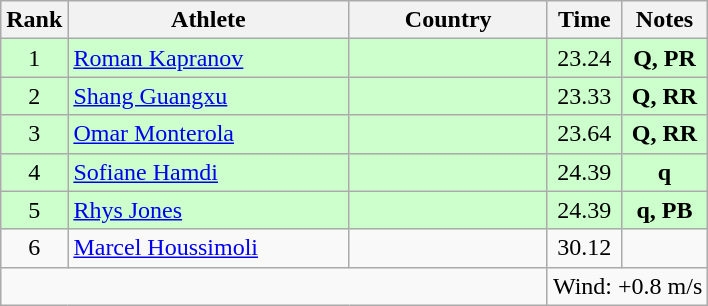<table class="wikitable sortable" style="text-align:center">
<tr>
<th>Rank</th>
<th style="width:180px">Athlete</th>
<th style="width:125px">Country</th>
<th>Time</th>
<th>Notes</th>
</tr>
<tr style="background:#cfc;">
<td>1</td>
<td style="text-align:left;"><a href='#'>Roman Kapranov</a></td>
<td style="text-align:left;"></td>
<td>23.24</td>
<td><strong>Q, PR</strong></td>
</tr>
<tr style="background:#cfc;">
<td>2</td>
<td style="text-align:left;"><a href='#'>Shang Guangxu</a></td>
<td style="text-align:left;"></td>
<td>23.33</td>
<td><strong>Q, RR</strong></td>
</tr>
<tr style="background:#cfc;">
<td>3</td>
<td style="text-align:left;"><a href='#'>Omar Monterola</a></td>
<td style="text-align:left;"></td>
<td>23.64</td>
<td><strong>Q, RR</strong></td>
</tr>
<tr style="background:#cfc;">
<td>4</td>
<td style="text-align:left;"><a href='#'>Sofiane Hamdi</a></td>
<td style="text-align:left;"></td>
<td>24.39</td>
<td><strong>q</strong></td>
</tr>
<tr style="background:#cfc;">
<td>5</td>
<td style="text-align:left;"><a href='#'>Rhys Jones</a></td>
<td style="text-align:left;"></td>
<td>24.39</td>
<td><strong>q, PB</strong></td>
</tr>
<tr>
<td>6</td>
<td style="text-align:left;"><a href='#'>Marcel Houssimoli</a></td>
<td style="text-align:left;"></td>
<td>30.12</td>
<td></td>
</tr>
<tr class="sortbottom">
<td colspan="3"></td>
<td colspan="2">Wind: +0.8 m/s</td>
</tr>
</table>
